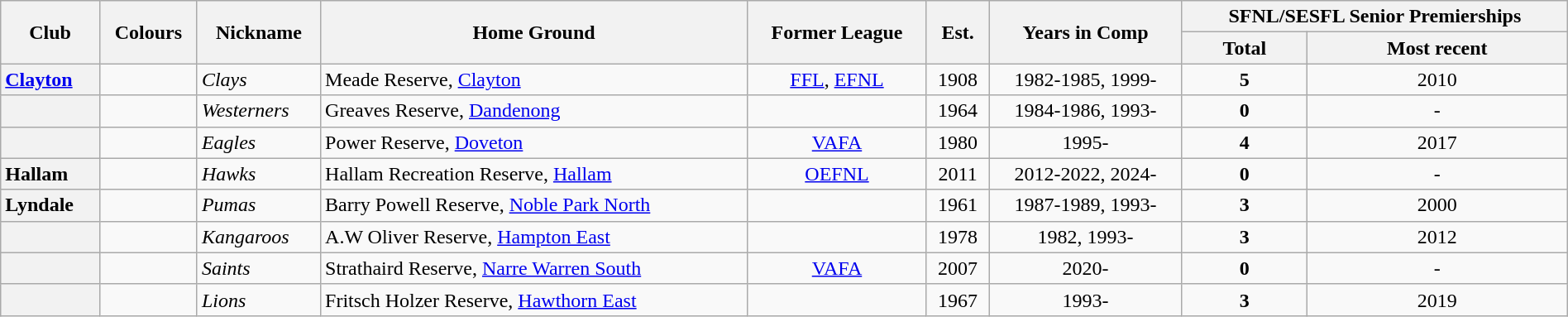<table class="wikitable sortable" style="width:100%">
<tr>
<th rowspan="2">Club</th>
<th rowspan="2">Colours</th>
<th rowspan="2">Nickname</th>
<th rowspan="2">Home Ground</th>
<th rowspan="2">Former League</th>
<th rowspan="2">Est.</th>
<th rowspan="2">Years in Comp</th>
<th colspan="2">SFNL/SESFL Senior Premierships</th>
</tr>
<tr>
<th>Total</th>
<th>Most recent</th>
</tr>
<tr>
<th style="text-align:left"><a href='#'>Clayton</a></th>
<td></td>
<td><em>Clays</em></td>
<td>Meade Reserve, <a href='#'>Clayton</a></td>
<td align="center"><a href='#'>FFL</a>, <a href='#'>EFNL</a></td>
<td align="center">1908</td>
<td align="center">1982-1985, 1999-</td>
<td align="center"><strong>5</strong></td>
<td align="center">2010</td>
</tr>
<tr>
<th style="text-align:left"></th>
<td></td>
<td><em>Westerners</em></td>
<td>Greaves Reserve, <a href='#'>Dandenong</a></td>
<td align="center"></td>
<td align="center">1964</td>
<td align="center">1984-1986, 1993-</td>
<td align="center"><strong>0</strong></td>
<td align="center">-</td>
</tr>
<tr>
<th style="text-align:left"></th>
<td></td>
<td><em>Eagles</em></td>
<td>Power Reserve, <a href='#'>Doveton</a></td>
<td align="center"><a href='#'>VAFA</a></td>
<td align="center">1980</td>
<td align="center">1995-</td>
<td align="center"><strong>4</strong></td>
<td align="center">2017</td>
</tr>
<tr>
<th style="text-align:left">Hallam</th>
<td></td>
<td><em>Hawks</em></td>
<td>Hallam Recreation Reserve, <a href='#'>Hallam</a></td>
<td align="center"><a href='#'>OEFNL</a></td>
<td align="center">2011</td>
<td align="center">2012-2022, 2024-</td>
<td align="center"><strong>0</strong></td>
<td align="center">-</td>
</tr>
<tr>
<th style="text-align:left">Lyndale</th>
<td></td>
<td><em>Pumas</em></td>
<td>Barry Powell Reserve, <a href='#'>Noble Park North</a></td>
<td align="center"></td>
<td align="center">1961</td>
<td align="center">1987-1989, 1993-</td>
<td align="center"><strong>3</strong></td>
<td align="center">2000</td>
</tr>
<tr>
<th style="text-align:left"></th>
<td></td>
<td><em>Kangaroos</em></td>
<td>A.W Oliver Reserve, <a href='#'>Hampton East</a></td>
<td align="center"></td>
<td align="center">1978</td>
<td align="center">1982, 1993-</td>
<td align="center"><strong>3</strong></td>
<td align="center">2012</td>
</tr>
<tr>
<th style="text-align:left"></th>
<td></td>
<td><em>Saints</em></td>
<td>Strathaird Reserve, <a href='#'>Narre Warren South</a></td>
<td align="center"><a href='#'>VAFA</a></td>
<td align="center">2007</td>
<td align="center">2020-</td>
<td align="center"><strong>0</strong></td>
<td align="center">-</td>
</tr>
<tr>
<th style="text-align:left"></th>
<td></td>
<td><em>Lions</em></td>
<td>Fritsch Holzer Reserve, <a href='#'>Hawthorn East</a></td>
<td align="center"></td>
<td align="center">1967</td>
<td align="center">1993-</td>
<td align="center"><strong>3</strong></td>
<td align="center">2019</td>
</tr>
</table>
